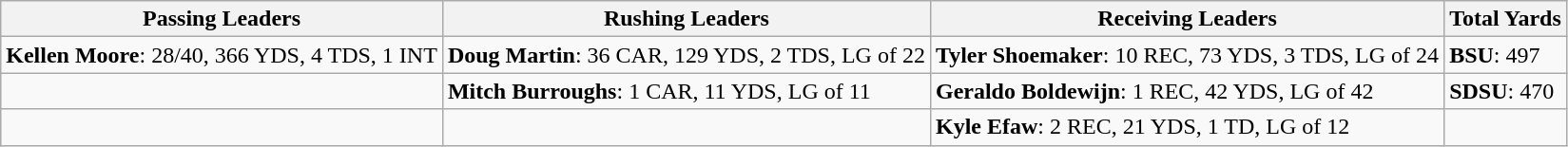<table class="wikitable">
<tr>
<th>Passing Leaders</th>
<th>Rushing Leaders</th>
<th>Receiving Leaders</th>
<th>Total Yards</th>
</tr>
<tr>
<td><strong>Kellen Moore</strong>: 28/40, 366 YDS, 4 TDS, 1 INT</td>
<td><strong>Doug Martin</strong>: 36 CAR, 129 YDS, 2 TDS, LG of 22</td>
<td><strong>Tyler Shoemaker</strong>: 10 REC, 73 YDS, 3 TDS, LG of 24</td>
<td><strong>BSU</strong>: 497</td>
</tr>
<tr>
<td></td>
<td><strong>Mitch Burroughs</strong>: 1 CAR, 11 YDS, LG of 11</td>
<td><strong>Geraldo Boldewijn</strong>: 1 REC, 42 YDS, LG of 42</td>
<td><strong>SDSU</strong>: 470</td>
</tr>
<tr>
<td></td>
<td></td>
<td><strong>Kyle Efaw</strong>: 2 REC, 21 YDS, 1 TD, LG of 12</td>
<td></td>
</tr>
</table>
